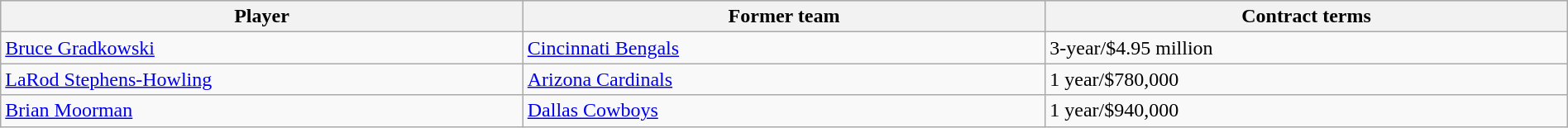<table class="wikitable" style="width:100%;">
<tr style="text-align:center; background:#ddd;">
<th style="width:33%;">Player</th>
<th style="width:33%;">Former team</th>
<th style="width:33%;">Contract terms</th>
</tr>
<tr>
<td><a href='#'>Bruce Gradkowski</a></td>
<td><a href='#'>Cincinnati Bengals</a></td>
<td>3-year/$4.95 million</td>
</tr>
<tr>
<td><a href='#'>LaRod Stephens-Howling</a></td>
<td><a href='#'>Arizona Cardinals</a></td>
<td>1 year/$780,000</td>
</tr>
<tr>
<td><a href='#'>Brian Moorman</a></td>
<td><a href='#'>Dallas Cowboys</a></td>
<td>1 year/$940,000</td>
</tr>
</table>
